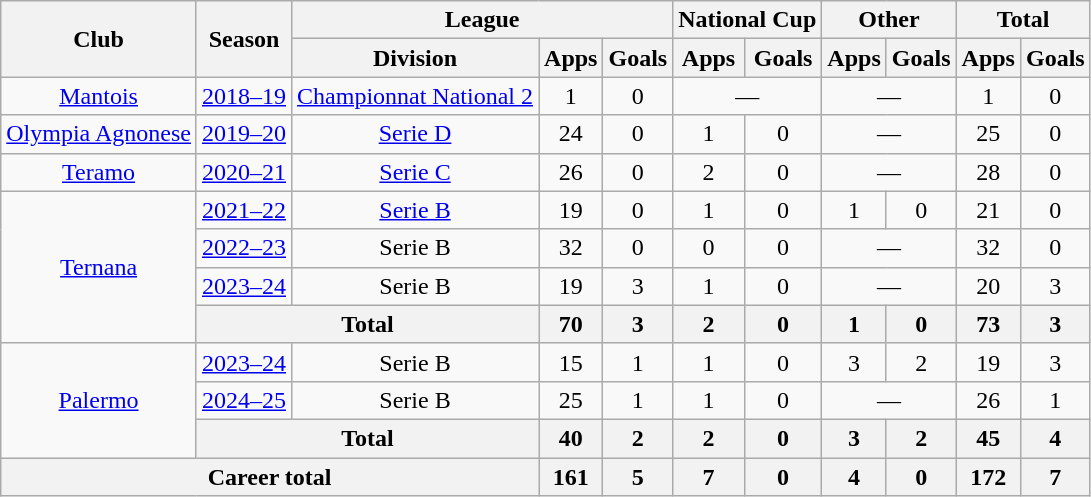<table class="wikitable" style="text-align:center">
<tr>
<th rowspan="2">Club</th>
<th rowspan="2">Season</th>
<th colspan="3">League</th>
<th colspan="2">National Cup</th>
<th colspan="2">Other</th>
<th colspan="2">Total</th>
</tr>
<tr>
<th>Division</th>
<th>Apps</th>
<th>Goals</th>
<th>Apps</th>
<th>Goals</th>
<th>Apps</th>
<th>Goals</th>
<th>Apps</th>
<th>Goals</th>
</tr>
<tr>
<td><a href='#'>Mantois</a></td>
<td><a href='#'>2018–19</a></td>
<td><a href='#'>Championnat National 2</a></td>
<td>1</td>
<td>0</td>
<td colspan="2">—</td>
<td colspan="2">—</td>
<td>1</td>
<td>0</td>
</tr>
<tr>
<td><a href='#'>Olympia Agnonese</a></td>
<td><a href='#'>2019–20</a></td>
<td><a href='#'>Serie D</a></td>
<td>24</td>
<td>0</td>
<td>1</td>
<td>0</td>
<td colspan="2">—</td>
<td>25</td>
<td>0</td>
</tr>
<tr>
<td><a href='#'>Teramo</a></td>
<td><a href='#'>2020–21</a></td>
<td><a href='#'>Serie C</a></td>
<td>26</td>
<td>0</td>
<td>2</td>
<td>0</td>
<td colspan="2">—</td>
<td>28</td>
<td>0</td>
</tr>
<tr>
<td rowspan="4"><a href='#'>Ternana</a></td>
<td><a href='#'>2021–22</a></td>
<td><a href='#'>Serie B</a></td>
<td>19</td>
<td>0</td>
<td>1</td>
<td>0</td>
<td>1</td>
<td>0</td>
<td>21</td>
<td>0</td>
</tr>
<tr>
<td><a href='#'>2022–23</a></td>
<td>Serie B</td>
<td>32</td>
<td>0</td>
<td>0</td>
<td>0</td>
<td colspan="2">—</td>
<td>32</td>
<td>0</td>
</tr>
<tr>
<td><a href='#'>2023–24</a></td>
<td>Serie B</td>
<td>19</td>
<td>3</td>
<td>1</td>
<td>0</td>
<td colspan="2">—</td>
<td>20</td>
<td>3</td>
</tr>
<tr>
<th colspan="2">Total</th>
<th>70</th>
<th>3</th>
<th>2</th>
<th>0</th>
<th>1</th>
<th>0</th>
<th>73</th>
<th>3</th>
</tr>
<tr>
<td rowspan="3"><a href='#'>Palermo</a></td>
<td><a href='#'>2023–24</a></td>
<td>Serie B</td>
<td>15</td>
<td>1</td>
<td>1</td>
<td>0</td>
<td>3</td>
<td>2</td>
<td>19</td>
<td>3</td>
</tr>
<tr>
<td><a href='#'>2024–25</a></td>
<td>Serie B</td>
<td>25</td>
<td>1</td>
<td>1</td>
<td>0</td>
<td colspan="2">—</td>
<td>26</td>
<td>1</td>
</tr>
<tr>
<th colspan="2">Total</th>
<th>40</th>
<th>2</th>
<th>2</th>
<th>0</th>
<th>3</th>
<th>2</th>
<th>45</th>
<th>4</th>
</tr>
<tr>
<th colspan="3">Career total</th>
<th>161</th>
<th>5</th>
<th>7</th>
<th>0</th>
<th>4</th>
<th>0</th>
<th>172</th>
<th>7</th>
</tr>
</table>
